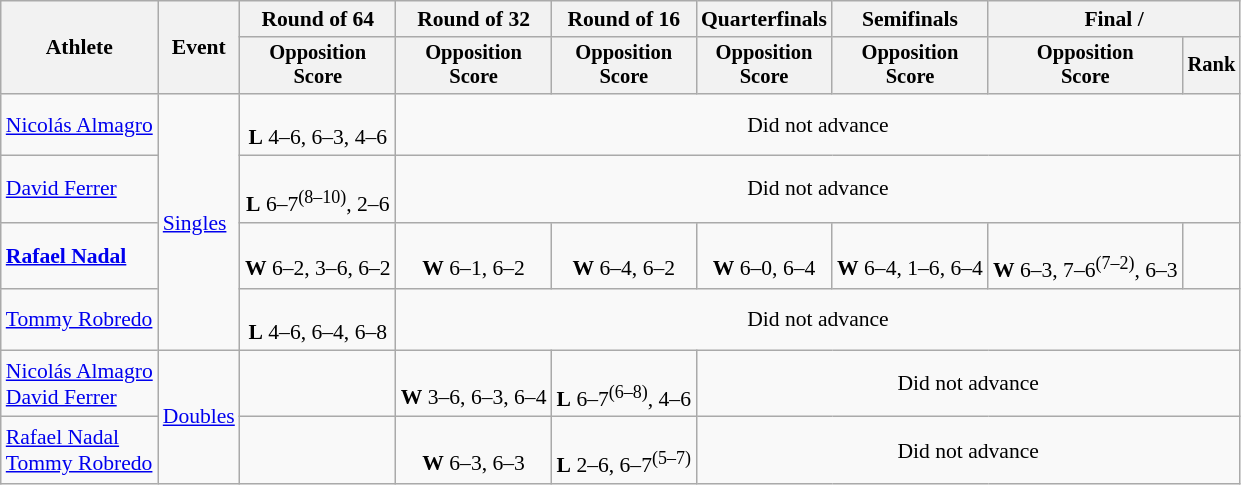<table class=wikitable style="font-size:90%">
<tr>
<th rowspan="2">Athlete</th>
<th rowspan="2">Event</th>
<th>Round of 64</th>
<th>Round of 32</th>
<th>Round of 16</th>
<th>Quarterfinals</th>
<th>Semifinals</th>
<th colspan=2>Final / </th>
</tr>
<tr style="font-size:95%">
<th>Opposition<br>Score</th>
<th>Opposition<br>Score</th>
<th>Opposition<br>Score</th>
<th>Opposition<br>Score</th>
<th>Opposition<br>Score</th>
<th>Opposition<br>Score</th>
<th>Rank</th>
</tr>
<tr align=center>
<td align=left><a href='#'>Nicolás Almagro</a></td>
<td align=left rowspan=4><a href='#'>Singles</a></td>
<td><br><strong>L</strong> 4–6, 6–3, 4–6</td>
<td colspan=6>Did not advance</td>
</tr>
<tr align=center>
<td align=left><a href='#'>David Ferrer</a></td>
<td><br><strong>L</strong> 6–7<sup>(8–10)</sup>, 2–6</td>
<td colspan=6>Did not advance</td>
</tr>
<tr align=center>
<td align=left><strong><a href='#'>Rafael Nadal</a></strong></td>
<td><br><strong>W</strong> 6–2, 3–6, 6–2</td>
<td><br><strong>W</strong> 6–1, 6–2</td>
<td><br><strong>W</strong> 6–4, 6–2</td>
<td><br><strong>W</strong> 6–0, 6–4</td>
<td><br><strong>W</strong> 6–4, 1–6, 6–4</td>
<td><br><strong>W</strong> 6–3, 7–6<sup>(7–2)</sup>, 6–3</td>
<td></td>
</tr>
<tr align=center>
<td align=left><a href='#'>Tommy Robredo</a></td>
<td><br><strong>L</strong> 4–6, 6–4, 6–8</td>
<td colspan=6>Did not advance</td>
</tr>
<tr align=center>
<td align=left><a href='#'>Nicolás Almagro</a> <br><a href='#'>David Ferrer</a></td>
<td align=left rowspan=2><a href='#'>Doubles</a></td>
<td></td>
<td><br><strong>W</strong> 3–6, 6–3, 6–4</td>
<td><br><strong>L</strong> 6–7<sup>(6–8)</sup>, 4–6</td>
<td colspan=4>Did not advance</td>
</tr>
<tr align=center>
<td align=left><a href='#'>Rafael Nadal</a> <br><a href='#'>Tommy Robredo</a></td>
<td></td>
<td><br><strong>W</strong> 6–3, 6–3</td>
<td><br><strong>L</strong> 2–6, 6–7<sup>(5–7)</sup></td>
<td colspan=4>Did not advance</td>
</tr>
</table>
